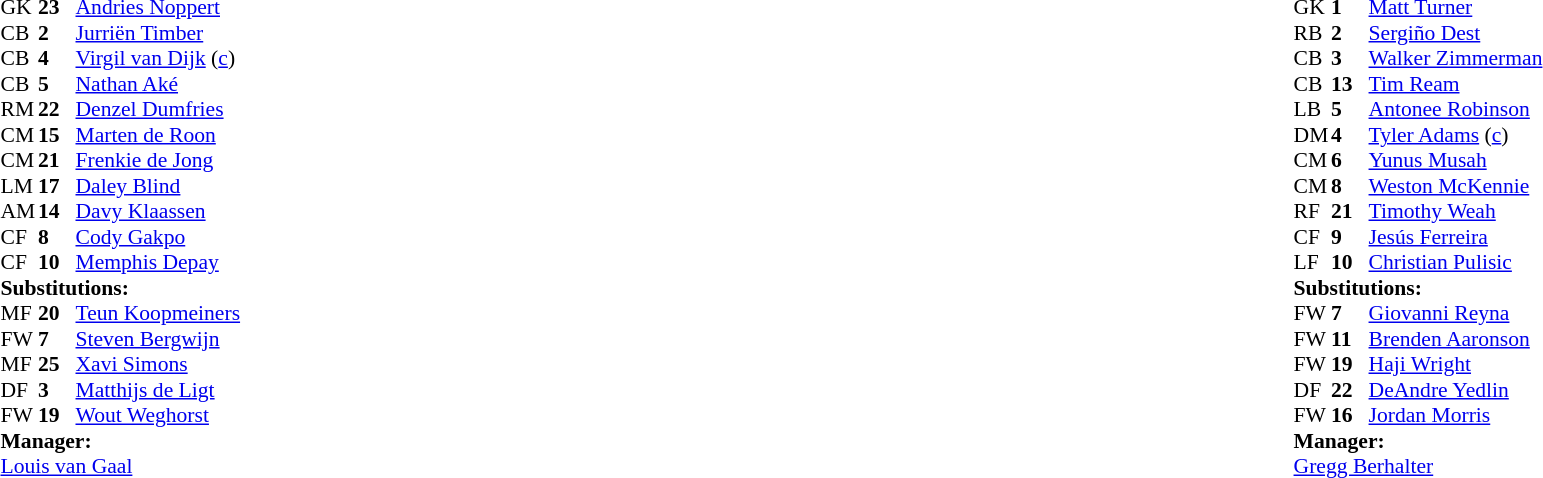<table width="100%">
<tr>
<td valign="top" width="40%"><br><table style="font-size:90%" cellspacing="0" cellpadding="0">
<tr>
<th width=25></th>
<th width=25></th>
</tr>
<tr>
<td>GK</td>
<td><strong>23</strong></td>
<td><a href='#'>Andries Noppert</a></td>
</tr>
<tr>
<td>CB</td>
<td><strong>2</strong></td>
<td><a href='#'>Jurriën Timber</a></td>
</tr>
<tr>
<td>CB</td>
<td><strong>4</strong></td>
<td><a href='#'>Virgil van Dijk</a> (<a href='#'>c</a>)</td>
</tr>
<tr>
<td>CB</td>
<td><strong>5</strong></td>
<td><a href='#'>Nathan Aké</a></td>
<td></td>
<td></td>
</tr>
<tr>
<td>RM</td>
<td><strong>22</strong></td>
<td><a href='#'>Denzel Dumfries</a></td>
</tr>
<tr>
<td>CM</td>
<td><strong>15</strong></td>
<td><a href='#'>Marten de Roon</a></td>
<td></td>
<td></td>
</tr>
<tr>
<td>CM</td>
<td><strong>21</strong></td>
<td><a href='#'>Frenkie de Jong</a></td>
<td></td>
</tr>
<tr>
<td>LM</td>
<td><strong>17</strong></td>
<td><a href='#'>Daley Blind</a></td>
</tr>
<tr>
<td>AM</td>
<td><strong>14</strong></td>
<td><a href='#'>Davy Klaassen</a></td>
<td></td>
<td></td>
</tr>
<tr>
<td>CF</td>
<td><strong>8</strong></td>
<td><a href='#'>Cody Gakpo</a></td>
<td></td>
<td></td>
</tr>
<tr>
<td>CF</td>
<td><strong>10</strong></td>
<td><a href='#'>Memphis Depay</a></td>
<td></td>
<td></td>
</tr>
<tr>
<td colspan=3><strong>Substitutions:</strong></td>
</tr>
<tr>
<td>MF</td>
<td><strong>20</strong></td>
<td><a href='#'>Teun Koopmeiners</a></td>
<td></td>
<td></td>
</tr>
<tr>
<td>FW</td>
<td><strong>7</strong></td>
<td><a href='#'>Steven Bergwijn</a></td>
<td></td>
<td></td>
</tr>
<tr>
<td>MF</td>
<td><strong>25</strong></td>
<td><a href='#'>Xavi Simons</a></td>
<td></td>
<td></td>
</tr>
<tr>
<td>DF</td>
<td><strong>3</strong></td>
<td><a href='#'>Matthijs de Ligt</a></td>
<td></td>
<td></td>
</tr>
<tr>
<td>FW</td>
<td><strong>19</strong></td>
<td><a href='#'>Wout Weghorst</a></td>
<td></td>
<td></td>
</tr>
<tr>
<td colspan=3><strong>Manager:</strong></td>
</tr>
<tr>
<td colspan=3><a href='#'>Louis van Gaal</a></td>
</tr>
</table>
</td>
<td valign="top"></td>
<td valign="top" width="50%"><br><table style="font-size:90%; margin:auto" cellspacing="0" cellpadding="0">
<tr>
<th width=25></th>
<th width=25></th>
</tr>
<tr>
<td>GK</td>
<td><strong>1</strong></td>
<td><a href='#'>Matt Turner</a></td>
</tr>
<tr>
<td>RB</td>
<td><strong>2</strong></td>
<td><a href='#'>Sergiño Dest</a></td>
<td></td>
<td></td>
</tr>
<tr>
<td>CB</td>
<td><strong>3</strong></td>
<td><a href='#'>Walker Zimmerman</a></td>
</tr>
<tr>
<td>CB</td>
<td><strong>13</strong></td>
<td><a href='#'>Tim Ream</a></td>
</tr>
<tr>
<td>LB</td>
<td><strong>5</strong></td>
<td><a href='#'>Antonee Robinson</a></td>
<td></td>
<td></td>
</tr>
<tr>
<td>DM</td>
<td><strong>4</strong></td>
<td><a href='#'>Tyler Adams</a> (<a href='#'>c</a>)</td>
</tr>
<tr>
<td>CM</td>
<td><strong>6</strong></td>
<td><a href='#'>Yunus Musah</a></td>
</tr>
<tr>
<td>CM</td>
<td><strong>8</strong></td>
<td><a href='#'>Weston McKennie</a></td>
<td></td>
<td></td>
</tr>
<tr>
<td>RF</td>
<td><strong>21</strong></td>
<td><a href='#'>Timothy Weah</a></td>
<td></td>
<td></td>
</tr>
<tr>
<td>CF</td>
<td><strong>9</strong></td>
<td><a href='#'>Jesús Ferreira</a></td>
<td></td>
<td></td>
</tr>
<tr>
<td>LF</td>
<td><strong>10</strong></td>
<td><a href='#'>Christian Pulisic</a></td>
</tr>
<tr>
<td colspan=3><strong>Substitutions:</strong></td>
</tr>
<tr>
<td>FW</td>
<td><strong>7</strong></td>
<td><a href='#'>Giovanni Reyna</a></td>
<td></td>
<td></td>
</tr>
<tr>
<td>FW</td>
<td><strong>11</strong></td>
<td><a href='#'>Brenden Aaronson</a></td>
<td></td>
<td></td>
</tr>
<tr>
<td>FW</td>
<td><strong>19</strong></td>
<td><a href='#'>Haji Wright</a></td>
<td></td>
<td></td>
</tr>
<tr>
<td>DF</td>
<td><strong>22</strong></td>
<td><a href='#'>DeAndre Yedlin</a></td>
<td></td>
<td></td>
</tr>
<tr>
<td>FW</td>
<td><strong>16</strong></td>
<td><a href='#'>Jordan Morris</a></td>
<td></td>
<td></td>
</tr>
<tr>
<td colspan=3><strong>Manager:</strong></td>
</tr>
<tr>
<td colspan=3><a href='#'>Gregg Berhalter</a></td>
</tr>
</table>
</td>
</tr>
</table>
